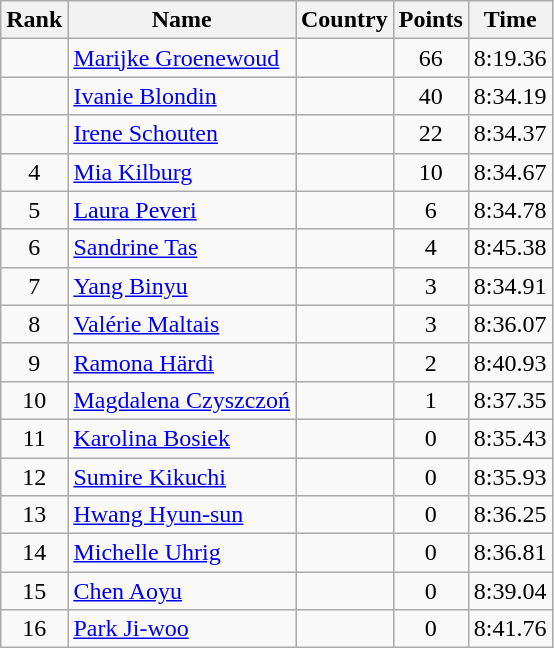<table class="wikitable sortable" style="text-align:center">
<tr>
<th>Rank</th>
<th>Name</th>
<th>Country</th>
<th>Points</th>
<th>Time</th>
</tr>
<tr>
<td></td>
<td align=left><a href='#'>Marijke Groenewoud</a></td>
<td align=left></td>
<td>66</td>
<td>8:19.36</td>
</tr>
<tr>
<td></td>
<td align=left><a href='#'>Ivanie Blondin</a></td>
<td align=left></td>
<td>40</td>
<td>8:34.19</td>
</tr>
<tr>
<td></td>
<td align=left><a href='#'>Irene Schouten</a></td>
<td align=left></td>
<td>22</td>
<td>8:34.37</td>
</tr>
<tr>
<td>4</td>
<td align=left><a href='#'>Mia Kilburg</a></td>
<td align=left></td>
<td>10</td>
<td>8:34.67</td>
</tr>
<tr>
<td>5</td>
<td align=left><a href='#'>Laura Peveri</a></td>
<td align=left></td>
<td>6</td>
<td>8:34.78</td>
</tr>
<tr>
<td>6</td>
<td align=left><a href='#'>Sandrine Tas</a></td>
<td align=left></td>
<td>4</td>
<td>8:45.38</td>
</tr>
<tr>
<td>7</td>
<td align=left><a href='#'>Yang Binyu</a></td>
<td align=left></td>
<td>3</td>
<td>8:34.91</td>
</tr>
<tr>
<td>8</td>
<td align=left><a href='#'>Valérie Maltais</a></td>
<td align=left></td>
<td>3</td>
<td>8:36.07</td>
</tr>
<tr>
<td>9</td>
<td align=left><a href='#'>Ramona Härdi</a></td>
<td align=left></td>
<td>2</td>
<td>8:40.93</td>
</tr>
<tr>
<td>10</td>
<td align=left><a href='#'>Magdalena Czyszczoń</a></td>
<td align=left></td>
<td>1</td>
<td>8:37.35</td>
</tr>
<tr>
<td>11</td>
<td align=left><a href='#'>Karolina Bosiek</a></td>
<td align=left></td>
<td>0</td>
<td>8:35.43</td>
</tr>
<tr>
<td>12</td>
<td align=left><a href='#'>Sumire Kikuchi</a></td>
<td align=left></td>
<td>0</td>
<td>8:35.93</td>
</tr>
<tr>
<td>13</td>
<td align=left><a href='#'>Hwang Hyun-sun</a></td>
<td align=left></td>
<td>0</td>
<td>8:36.25</td>
</tr>
<tr>
<td>14</td>
<td align=left><a href='#'>Michelle Uhrig</a></td>
<td align=left></td>
<td>0</td>
<td>8:36.81</td>
</tr>
<tr>
<td>15</td>
<td align=left><a href='#'>Chen Aoyu</a></td>
<td align=left></td>
<td>0</td>
<td>8:39.04</td>
</tr>
<tr>
<td>16</td>
<td align=left><a href='#'>Park Ji-woo</a></td>
<td align=left></td>
<td>0</td>
<td>8:41.76</td>
</tr>
</table>
